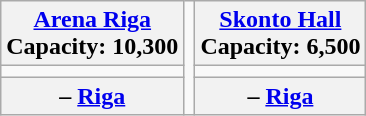<table class="wikitable" style="text-align:center;">
<tr>
<th><a href='#'>Arena Riga</a><br>Capacity: 10,300</th>
<td rowspan="3"></td>
<th><a href='#'>Skonto Hall</a><br>Capacity: 6,500</th>
</tr>
<tr>
<td></td>
<td></td>
</tr>
<tr>
<th> – <a href='#'>Riga</a></th>
<th> – <a href='#'>Riga</a></th>
</tr>
</table>
